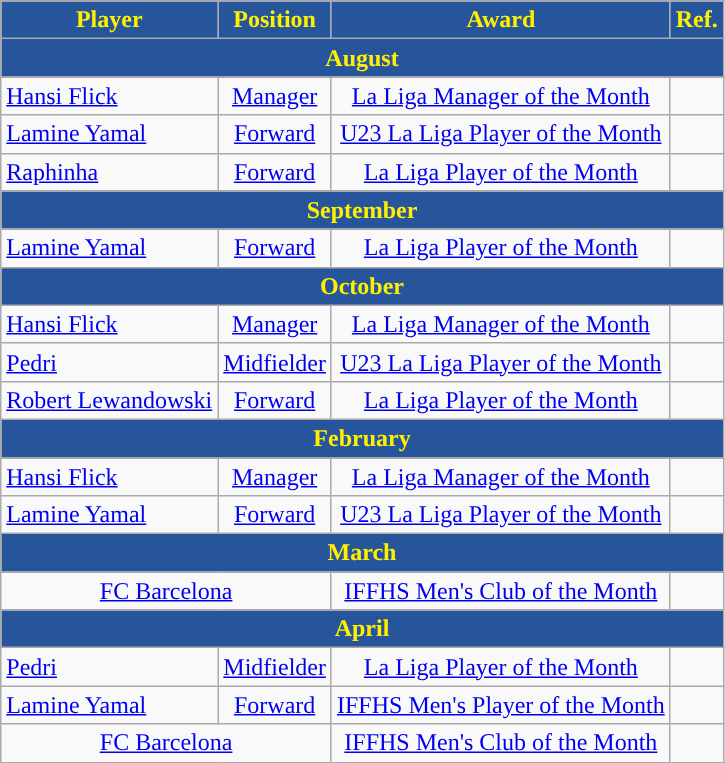<table class="wikitable">
<tr>
<th style="background:#26559B;color:#FFF000;">Player</th>
<th style="background:#26559B;color:#FFF000;">Position</th>
<th style="background:#26559B;color:#FFF000;">Award</th>
<th style="background:#26559B;color:#FFF000;">Ref.</th>
</tr>
<tr>
<th colspan=4 style="background:#26559B;color:#FFF000;">August</th>
</tr>
<tr>
<td> <a href='#'>Hansi Flick</a></td>
<td style="text-align:center"><a href='#'>Manager</a></td>
<td style="text-align:center"><a href='#'>La Liga Manager of the Month</a></td>
<td style="text-align:center"></td>
</tr>
<tr>
<td> <a href='#'>Lamine Yamal</a></td>
<td style="text-align:center"><a href='#'>Forward</a></td>
<td style="text-align:center"><a href='#'>U23 La Liga Player of the Month</a></td>
<td style="text-align:center"></td>
</tr>
<tr>
<td> <a href='#'>Raphinha</a></td>
<td style="text-align:center"><a href='#'>Forward</a></td>
<td style="text-align:center"><a href='#'>La Liga Player of the Month</a></td>
<td style="text-align:center"></td>
</tr>
<tr>
<th colspan=4 style="background:#26559B;color:#FFF000;">September</th>
</tr>
<tr>
<td> <a href='#'>Lamine Yamal</a></td>
<td style="text-align:center"><a href='#'>Forward</a></td>
<td style="text-align:center"><a href='#'>La Liga Player of the Month</a></td>
<td style="text-align:center"></td>
</tr>
<tr>
<th colspan=4 style="background:#26559B;color:#FFF000;">October</th>
</tr>
<tr>
<td> <a href='#'>Hansi Flick</a></td>
<td style="text-align:center"><a href='#'>Manager</a></td>
<td style="text-align:center"><a href='#'>La Liga Manager of the Month</a></td>
<td style="text-align:center"></td>
</tr>
<tr>
<td> <a href='#'>Pedri</a></td>
<td style="text-align:center"><a href='#'>Midfielder</a></td>
<td style="text-align:center"><a href='#'>U23 La Liga Player of the Month</a></td>
<td style="text-align:center"></td>
</tr>
<tr>
<td> <a href='#'>Robert Lewandowski</a></td>
<td style="text-align:center"><a href='#'>Forward</a></td>
<td style="text-align:center"><a href='#'>La Liga Player of the Month</a></td>
<td style="text-align:center"></td>
</tr>
<tr>
<th colspan=4 style="background:#26559B;color:#FFF000;">February</th>
</tr>
<tr>
<td> <a href='#'>Hansi Flick</a></td>
<td style="text-align:center"><a href='#'>Manager</a></td>
<td style="text-align:center"><a href='#'>La Liga Manager of the Month</a></td>
<td style="text-align:center"></td>
</tr>
<tr>
<td> <a href='#'>Lamine Yamal</a></td>
<td style="text-align:center"><a href='#'>Forward</a></td>
<td style="text-align:center"><a href='#'>U23 La Liga Player of the Month</a></td>
<td style="text-align:center"></td>
</tr>
<tr>
<th colspan=4 style="background:#26559B;color:#FFF000;">March</th>
</tr>
<tr>
<td colspan="2" align="center"><a href='#'>FC Barcelona</a></td>
<td style="text-align:center"><a href='#'>IFFHS Men's Club of the Month</a></td>
<td style="text-align:center"></td>
</tr>
<tr>
<th colspan=4 style="background:#26559B;color:#FFF000;">April</th>
</tr>
<tr>
<td> <a href='#'>Pedri</a></td>
<td style="text-align:center"><a href='#'>Midfielder</a></td>
<td style="text-align:center"><a href='#'>La Liga Player of the Month</a></td>
<td style="text-align:center"></td>
</tr>
<tr>
<td> <a href='#'>Lamine Yamal</a></td>
<td style="text-align:center"><a href='#'>Forward</a></td>
<td style="text-align:center"><a href='#'>IFFHS Men's Player of the Month</a></td>
<td style="text-align:center"></td>
</tr>
<tr>
<td colspan="2" align="center"><a href='#'>FC Barcelona</a></td>
<td style="text-align:center"><a href='#'>IFFHS Men's Club of the Month</a></td>
<td style="text-align:center"></td>
</tr>
</table>
